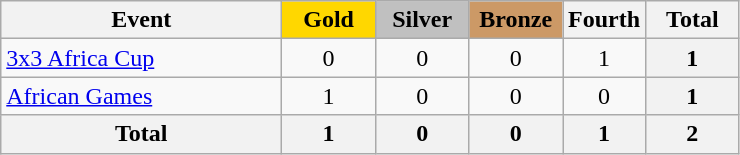<table class="wikitable sortable" style="text-align:center;">
<tr>
<th width=180>Event</th>
<th scope="col" style="background:gold; width:55px;">Gold</th>
<th scope="col" style="background:silver; width:55px;">Silver</th>
<th scope="col" style="background:#cc9966; width:55px;">Bronze</th>
<th width:55px;">Fourth</th>
<th width=55>Total</th>
</tr>
<tr>
<td align=left><a href='#'>3x3 Africa Cup</a></td>
<td>0</td>
<td>0</td>
<td>0</td>
<td>1</td>
<th>1</th>
</tr>
<tr>
<td align=left><a href='#'>African Games</a></td>
<td>1</td>
<td>0</td>
<td>0</td>
<td>0</td>
<th>1</th>
</tr>
<tr>
<th>Total</th>
<th>1</th>
<th>0</th>
<th>0</th>
<th>1</th>
<th>2</th>
</tr>
</table>
